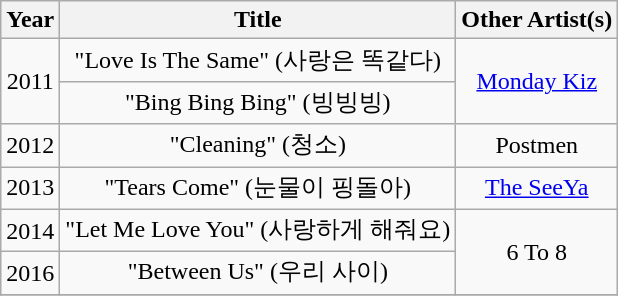<table class="wikitable" style="text-align: center;">
<tr>
<th>Year</th>
<th>Title</th>
<th>Other Artist(s)</th>
</tr>
<tr>
<td rowspan="2">2011</td>
<td>"Love Is The Same" (사랑은 똑같다)</td>
<td rowspan="2"><a href='#'>Monday Kiz</a></td>
</tr>
<tr>
<td>"Bing Bing Bing" (빙빙빙)</td>
</tr>
<tr>
<td>2012</td>
<td>"Cleaning" (청소)</td>
<td>Postmen</td>
</tr>
<tr>
<td>2013</td>
<td>"Tears Come" (눈물이 핑돌아)</td>
<td><a href='#'>The SeeYa</a></td>
</tr>
<tr>
<td>2014</td>
<td>"Let Me Love You" (사랑하게 해줘요)</td>
<td rowspan="2">6 To 8</td>
</tr>
<tr>
<td>2016</td>
<td>"Between Us" (우리 사이)</td>
</tr>
<tr>
</tr>
</table>
